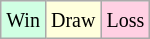<table class="wikitable">
<tr>
<td style="background-color: #d0ffe3;"><small>Win</small></td>
<td style="background-color: #ffffdd;"><small>Draw</small></td>
<td style="background-color: #ffd0e3;"><small>Loss</small></td>
</tr>
</table>
